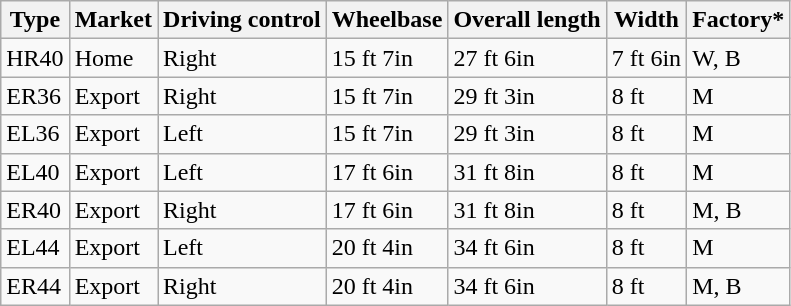<table class="wikitable">
<tr>
<th>Type</th>
<th>Market</th>
<th>Driving control</th>
<th>Wheelbase</th>
<th>Overall length</th>
<th>Width</th>
<th>Factory*</th>
</tr>
<tr>
<td>HR40</td>
<td>Home</td>
<td>Right</td>
<td>15 ft 7in</td>
<td>27 ft 6in</td>
<td>7 ft 6in</td>
<td>W, B</td>
</tr>
<tr>
<td>ER36</td>
<td>Export</td>
<td>Right</td>
<td>15 ft 7in</td>
<td>29 ft 3in</td>
<td>8 ft</td>
<td>M</td>
</tr>
<tr>
<td>EL36</td>
<td>Export</td>
<td>Left</td>
<td>15 ft 7in</td>
<td>29 ft 3in</td>
<td>8 ft</td>
<td>M</td>
</tr>
<tr>
<td>EL40</td>
<td>Export</td>
<td>Left</td>
<td>17 ft 6in</td>
<td>31 ft 8in</td>
<td>8 ft</td>
<td>M</td>
</tr>
<tr>
<td>ER40</td>
<td>Export</td>
<td>Right</td>
<td>17 ft 6in</td>
<td>31 ft 8in</td>
<td>8 ft</td>
<td>M, B</td>
</tr>
<tr>
<td>EL44</td>
<td>Export</td>
<td>Left</td>
<td>20 ft 4in</td>
<td>34 ft 6in</td>
<td>8 ft</td>
<td>M</td>
</tr>
<tr>
<td>ER44</td>
<td>Export</td>
<td>Right</td>
<td>20 ft 4in</td>
<td>34 ft 6in</td>
<td>8 ft</td>
<td>M, B</td>
</tr>
</table>
